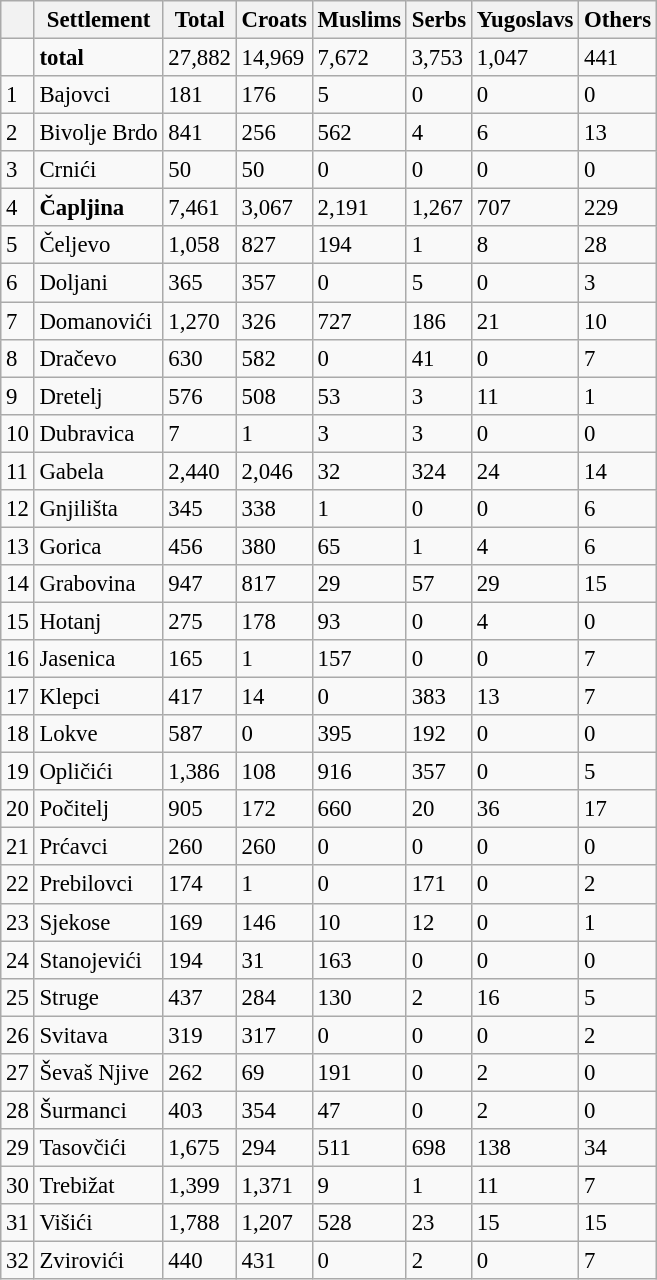<table class="wikitable" style="font-size:95%;">
<tr>
<th></th>
<th>Settlement</th>
<th>Total</th>
<th>Croats</th>
<th>Muslims</th>
<th>Serbs</th>
<th>Yugoslavs</th>
<th>Others</th>
</tr>
<tr>
<td></td>
<td><strong>total</strong></td>
<td>27,882</td>
<td>14,969</td>
<td>7,672</td>
<td>3,753</td>
<td>1,047</td>
<td>441</td>
</tr>
<tr>
<td>1</td>
<td>Bajovci</td>
<td>181</td>
<td>176</td>
<td>5</td>
<td>0</td>
<td>0</td>
<td>0</td>
</tr>
<tr>
<td>2</td>
<td>Bivolje Brdo</td>
<td>841</td>
<td>256</td>
<td>562</td>
<td>4</td>
<td>6</td>
<td>13</td>
</tr>
<tr>
<td>3</td>
<td>Crnići</td>
<td>50</td>
<td>50</td>
<td>0</td>
<td>0</td>
<td>0</td>
<td>0</td>
</tr>
<tr>
<td>4</td>
<td><strong>Čapljina</strong></td>
<td>7,461</td>
<td>3,067</td>
<td>2,191</td>
<td>1,267</td>
<td>707</td>
<td>229</td>
</tr>
<tr>
<td>5</td>
<td>Čeljevo</td>
<td>1,058</td>
<td>827</td>
<td>194</td>
<td>1</td>
<td>8</td>
<td>28</td>
</tr>
<tr>
<td>6</td>
<td>Doljani</td>
<td>365</td>
<td>357</td>
<td>0</td>
<td>5</td>
<td>0</td>
<td>3</td>
</tr>
<tr>
<td>7</td>
<td>Domanovići</td>
<td>1,270</td>
<td>326</td>
<td>727</td>
<td>186</td>
<td>21</td>
<td>10</td>
</tr>
<tr>
<td>8</td>
<td>Dračevo</td>
<td>630</td>
<td>582</td>
<td>0</td>
<td>41</td>
<td>0</td>
<td>7</td>
</tr>
<tr>
<td>9</td>
<td>Dretelj</td>
<td>576</td>
<td>508</td>
<td>53</td>
<td>3</td>
<td>11</td>
<td>1</td>
</tr>
<tr>
<td>10</td>
<td>Dubravica</td>
<td>7</td>
<td>1</td>
<td>3</td>
<td>3</td>
<td>0</td>
<td>0</td>
</tr>
<tr>
<td>11</td>
<td>Gabela</td>
<td>2,440</td>
<td>2,046</td>
<td>32</td>
<td>324</td>
<td>24</td>
<td>14</td>
</tr>
<tr>
<td>12</td>
<td>Gnjilišta</td>
<td>345</td>
<td>338</td>
<td>1</td>
<td>0</td>
<td>0</td>
<td>6</td>
</tr>
<tr>
<td>13</td>
<td>Gorica</td>
<td>456</td>
<td>380</td>
<td>65</td>
<td>1</td>
<td>4</td>
<td>6</td>
</tr>
<tr>
<td>14</td>
<td>Grabovina</td>
<td>947</td>
<td>817</td>
<td>29</td>
<td>57</td>
<td>29</td>
<td>15</td>
</tr>
<tr>
<td>15</td>
<td>Hotanj</td>
<td>275</td>
<td>178</td>
<td>93</td>
<td>0</td>
<td>4</td>
<td>0</td>
</tr>
<tr>
<td>16</td>
<td>Jasenica</td>
<td>165</td>
<td>1</td>
<td>157</td>
<td>0</td>
<td>0</td>
<td>7</td>
</tr>
<tr>
<td>17</td>
<td>Klepci</td>
<td>417</td>
<td>14</td>
<td>0</td>
<td>383</td>
<td>13</td>
<td>7</td>
</tr>
<tr>
<td>18</td>
<td>Lokve</td>
<td>587</td>
<td>0</td>
<td>395</td>
<td>192</td>
<td>0</td>
<td>0</td>
</tr>
<tr>
<td>19</td>
<td>Opličići</td>
<td>1,386</td>
<td>108</td>
<td>916</td>
<td>357</td>
<td>0</td>
<td>5</td>
</tr>
<tr>
<td>20</td>
<td>Počitelj</td>
<td>905</td>
<td>172</td>
<td>660</td>
<td>20</td>
<td>36</td>
<td>17</td>
</tr>
<tr>
<td>21</td>
<td>Prćavci</td>
<td>260</td>
<td>260</td>
<td>0</td>
<td>0</td>
<td>0</td>
<td>0</td>
</tr>
<tr>
<td>22</td>
<td>Prebilovci</td>
<td>174</td>
<td>1</td>
<td>0</td>
<td>171</td>
<td>0</td>
<td>2</td>
</tr>
<tr>
<td>23</td>
<td>Sjekose</td>
<td>169</td>
<td>146</td>
<td>10</td>
<td>12</td>
<td>0</td>
<td>1</td>
</tr>
<tr>
<td>24</td>
<td>Stanojevići</td>
<td>194</td>
<td>31</td>
<td>163</td>
<td>0</td>
<td>0</td>
<td>0</td>
</tr>
<tr>
<td>25</td>
<td>Struge</td>
<td>437</td>
<td>284</td>
<td>130</td>
<td>2</td>
<td>16</td>
<td>5</td>
</tr>
<tr>
<td>26</td>
<td>Svitava</td>
<td>319</td>
<td>317</td>
<td>0</td>
<td>0</td>
<td>0</td>
<td>2</td>
</tr>
<tr>
<td>27</td>
<td>Ševaš Njive</td>
<td>262</td>
<td>69</td>
<td>191</td>
<td>0</td>
<td>2</td>
<td>0</td>
</tr>
<tr>
<td>28</td>
<td>Šurmanci</td>
<td>403</td>
<td>354</td>
<td>47</td>
<td>0</td>
<td>2</td>
<td>0</td>
</tr>
<tr>
<td>29</td>
<td>Tasovčići</td>
<td>1,675</td>
<td>294</td>
<td>511</td>
<td>698</td>
<td>138</td>
<td>34</td>
</tr>
<tr>
<td>30</td>
<td>Trebižat</td>
<td>1,399</td>
<td>1,371</td>
<td>9</td>
<td>1</td>
<td>11</td>
<td>7</td>
</tr>
<tr>
<td>31</td>
<td>Višići</td>
<td>1,788</td>
<td>1,207</td>
<td>528</td>
<td>23</td>
<td>15</td>
<td>15</td>
</tr>
<tr>
<td>32</td>
<td>Zvirovići</td>
<td>440</td>
<td>431</td>
<td>0</td>
<td>2</td>
<td>0</td>
<td>7</td>
</tr>
</table>
